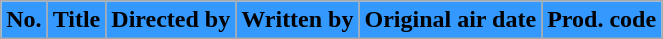<table class="wikitable plainrowheaders" style="background:#fff;">
<tr>
<th style="background:#39f;">No.</th>
<th style="background:#39f;">Title</th>
<th style="background:#39f;">Directed by</th>
<th style="background:#39f;">Written by</th>
<th style="background:#39f;">Original air date</th>
<th style="background:#39f;">Prod. code<br>





</th>
</tr>
</table>
